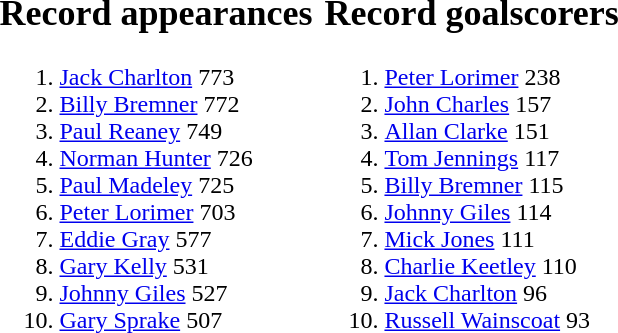<table>
<tr style="vertical-align: top;">
<td><br><h2>Record appearances</h2><ol><li><a href='#'>Jack Charlton</a> 773</li><li><a href='#'>Billy Bremner</a> 772</li><li><a href='#'>Paul Reaney</a> 749</li><li><a href='#'>Norman Hunter</a> 726</li><li><a href='#'>Paul Madeley</a> 725</li><li><a href='#'>Peter Lorimer</a> 703</li><li><a href='#'>Eddie Gray</a> 577</li><li><a href='#'>Gary Kelly</a> 531</li><li><a href='#'>Johnny Giles</a> 527</li><li><a href='#'>Gary Sprake</a> 507</li></ol></td>
<td></td>
<td><br><h2>Record goalscorers</h2><ol><li><a href='#'>Peter Lorimer</a> 238</li><li><a href='#'>John Charles</a> 157</li><li><a href='#'>Allan Clarke</a> 151</li><li><a href='#'>Tom Jennings</a> 117</li><li><a href='#'>Billy Bremner</a> 115</li><li><a href='#'>Johnny Giles</a> 114</li><li><a href='#'>Mick Jones</a> 111</li><li><a href='#'>Charlie Keetley</a> 110</li><li><a href='#'>Jack Charlton</a> 96</li><li><a href='#'>Russell Wainscoat</a> 93</li></ol></td>
</tr>
</table>
